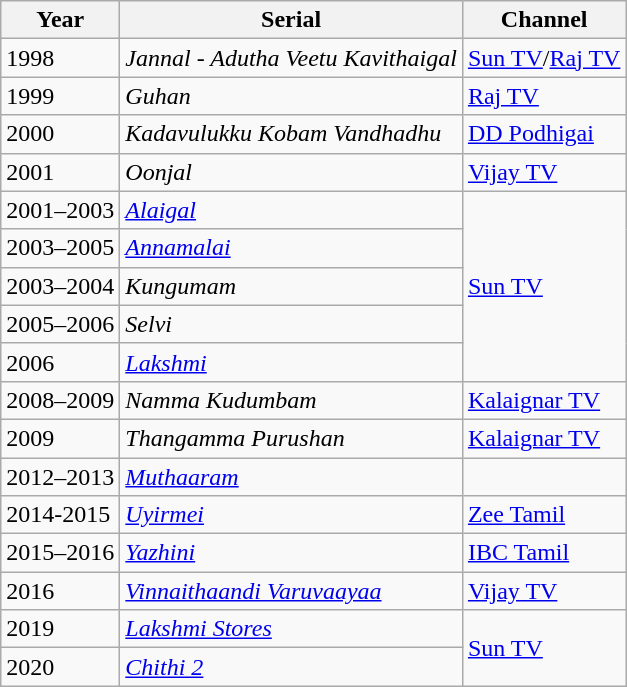<table class="wikitable">
<tr>
<th>Year</th>
<th>Serial</th>
<th>Channel</th>
</tr>
<tr>
<td>1998</td>
<td><em>Jannal - Adutha Veetu Kavithaigal</em></td>
<td><a href='#'>Sun TV</a>/<a href='#'>Raj TV</a></td>
</tr>
<tr>
<td>1999</td>
<td><em>Guhan</em></td>
<td><a href='#'>Raj TV</a></td>
</tr>
<tr>
<td>2000</td>
<td><em>Kadavulukku Kobam Vandhadhu</em></td>
<td><a href='#'>DD Podhigai</a></td>
</tr>
<tr>
<td>2001</td>
<td><em>Oonjal</em></td>
<td><a href='#'>Vijay TV</a></td>
</tr>
<tr>
<td>2001–2003</td>
<td><em><a href='#'>Alaigal</a></em></td>
<td rowspan=5><a href='#'>Sun TV</a></td>
</tr>
<tr>
<td>2003–2005</td>
<td><em><a href='#'>Annamalai</a></em></td>
</tr>
<tr>
<td>2003–2004</td>
<td><em>Kungumam</em></td>
</tr>
<tr>
<td>2005–2006</td>
<td><em>Selvi</em></td>
</tr>
<tr>
<td>2006</td>
<td><em><a href='#'>Lakshmi</a></em></td>
</tr>
<tr>
<td>2008–2009</td>
<td><em>Namma Kudumbam</em></td>
<td><a href='#'>Kalaignar TV</a></td>
</tr>
<tr>
<td>2009</td>
<td><em>Thangamma Purushan</em></td>
<td><a href='#'>Kalaignar TV</a></td>
</tr>
<tr>
<td>2012–2013</td>
<td><em><a href='#'>Muthaaram</a></em></td>
</tr>
<tr>
<td>2014-2015</td>
<td><em><a href='#'>Uyirmei</a></em></td>
<td><a href='#'>Zee Tamil</a></td>
</tr>
<tr>
<td>2015–2016</td>
<td><em><a href='#'>Yazhini</a></em></td>
<td><a href='#'>IBC Tamil</a></td>
</tr>
<tr>
<td>2016</td>
<td><em><a href='#'>Vinnaithaandi Varuvaayaa</a></em></td>
<td><a href='#'>Vijay TV</a></td>
</tr>
<tr>
<td>2019</td>
<td><em><a href='#'>Lakshmi Stores</a></em></td>
<td rowspan=2><a href='#'>Sun TV</a></td>
</tr>
<tr>
<td>2020</td>
<td><em><a href='#'>Chithi 2</a></em></td>
</tr>
</table>
